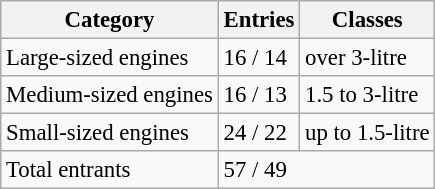<table class="wikitable" style="font-size: 95%;">
<tr>
<th>Category</th>
<th>Entries</th>
<th>Classes</th>
</tr>
<tr>
<td>Large-sized engines</td>
<td>16 / 14</td>
<td>over 3-litre</td>
</tr>
<tr>
<td>Medium-sized engines</td>
<td>16 / 13</td>
<td>1.5 to 3-litre</td>
</tr>
<tr>
<td>Small-sized engines</td>
<td>24 / 22</td>
<td>up to 1.5-litre</td>
</tr>
<tr>
<td>Total entrants</td>
<td colspan=2>57 / 49</td>
</tr>
</table>
